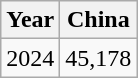<table class="wikitable">
<tr>
<th>Year</th>
<th>China</th>
</tr>
<tr>
<td>2024</td>
<td>45,178</td>
</tr>
</table>
